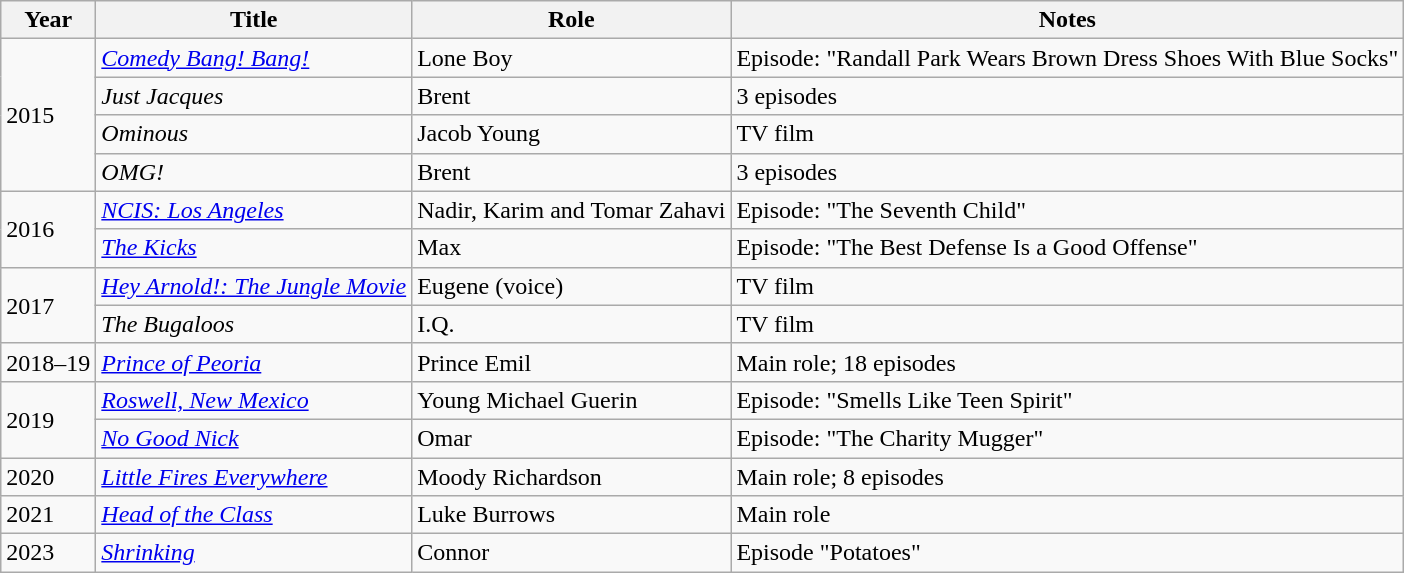<table class="wikitable sortable">
<tr>
<th>Year</th>
<th>Title</th>
<th>Role</th>
<th>Notes</th>
</tr>
<tr>
<td rowspan="4">2015</td>
<td><em><a href='#'>Comedy Bang! Bang!</a></em></td>
<td>Lone Boy</td>
<td>Episode: "Randall Park Wears Brown Dress Shoes With Blue Socks"</td>
</tr>
<tr>
<td><em>Just Jacques</em></td>
<td>Brent</td>
<td>3 episodes</td>
</tr>
<tr>
<td><em>Ominous</em></td>
<td>Jacob Young</td>
<td>TV film</td>
</tr>
<tr>
<td><em>OMG!</em></td>
<td>Brent</td>
<td>3 episodes</td>
</tr>
<tr>
<td rowspan="2">2016</td>
<td><em><a href='#'>NCIS: Los Angeles</a></em></td>
<td>Nadir, Karim and Tomar Zahavi</td>
<td>Episode: "The Seventh Child"</td>
</tr>
<tr>
<td><em><a href='#'>The Kicks</a></em></td>
<td>Max</td>
<td>Episode: "The Best Defense Is a Good Offense"</td>
</tr>
<tr>
<td rowspan="2">2017</td>
<td><em><a href='#'>Hey Arnold!: The Jungle Movie</a></em></td>
<td>Eugene (voice)</td>
<td>TV film</td>
</tr>
<tr>
<td><em>The Bugaloos</em></td>
<td>I.Q.</td>
<td>TV film</td>
</tr>
<tr>
<td>2018–19</td>
<td><em><a href='#'>Prince of Peoria</a></em></td>
<td>Prince Emil</td>
<td>Main role; 18 episodes</td>
</tr>
<tr>
<td rowspan="2">2019</td>
<td><em><a href='#'>Roswell, New Mexico</a></em></td>
<td>Young Michael Guerin</td>
<td>Episode: "Smells Like Teen Spirit"</td>
</tr>
<tr>
<td><em><a href='#'>No Good Nick</a></em></td>
<td>Omar</td>
<td>Episode: "The Charity Mugger"</td>
</tr>
<tr>
<td>2020</td>
<td><em><a href='#'>Little Fires Everywhere</a></em></td>
<td>Moody Richardson</td>
<td>Main role; 8 episodes</td>
</tr>
<tr>
<td rowspan="1">2021</td>
<td><em><a href='#'>Head of the Class</a></em></td>
<td>Luke Burrows</td>
<td>Main role</td>
</tr>
<tr>
<td>2023</td>
<td><em><a href='#'>Shrinking</a></em></td>
<td>Connor</td>
<td>Episode "Potatoes"</td>
</tr>
</table>
